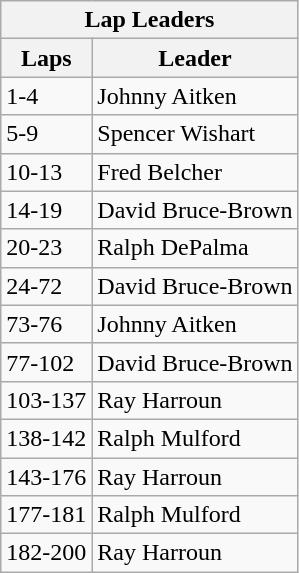<table class="wikitable">
<tr>
<th colspan=2>Lap Leaders</th>
</tr>
<tr>
<th>Laps</th>
<th>Leader</th>
</tr>
<tr>
<td>1-4</td>
<td>Johnny Aitken</td>
</tr>
<tr>
<td>5-9</td>
<td>Spencer Wishart</td>
</tr>
<tr>
<td>10-13</td>
<td>Fred Belcher</td>
</tr>
<tr>
<td>14-19</td>
<td>David Bruce-Brown</td>
</tr>
<tr>
<td>20-23</td>
<td>Ralph DePalma</td>
</tr>
<tr>
<td>24-72</td>
<td>David Bruce-Brown</td>
</tr>
<tr>
<td>73-76</td>
<td>Johnny Aitken</td>
</tr>
<tr>
<td>77-102</td>
<td>David Bruce-Brown</td>
</tr>
<tr>
<td>103-137</td>
<td>Ray Harroun</td>
</tr>
<tr>
<td>138-142</td>
<td>Ralph Mulford</td>
</tr>
<tr>
<td>143-176</td>
<td>Ray Harroun</td>
</tr>
<tr>
<td>177-181</td>
<td>Ralph Mulford</td>
</tr>
<tr>
<td>182-200</td>
<td>Ray Harroun</td>
</tr>
</table>
